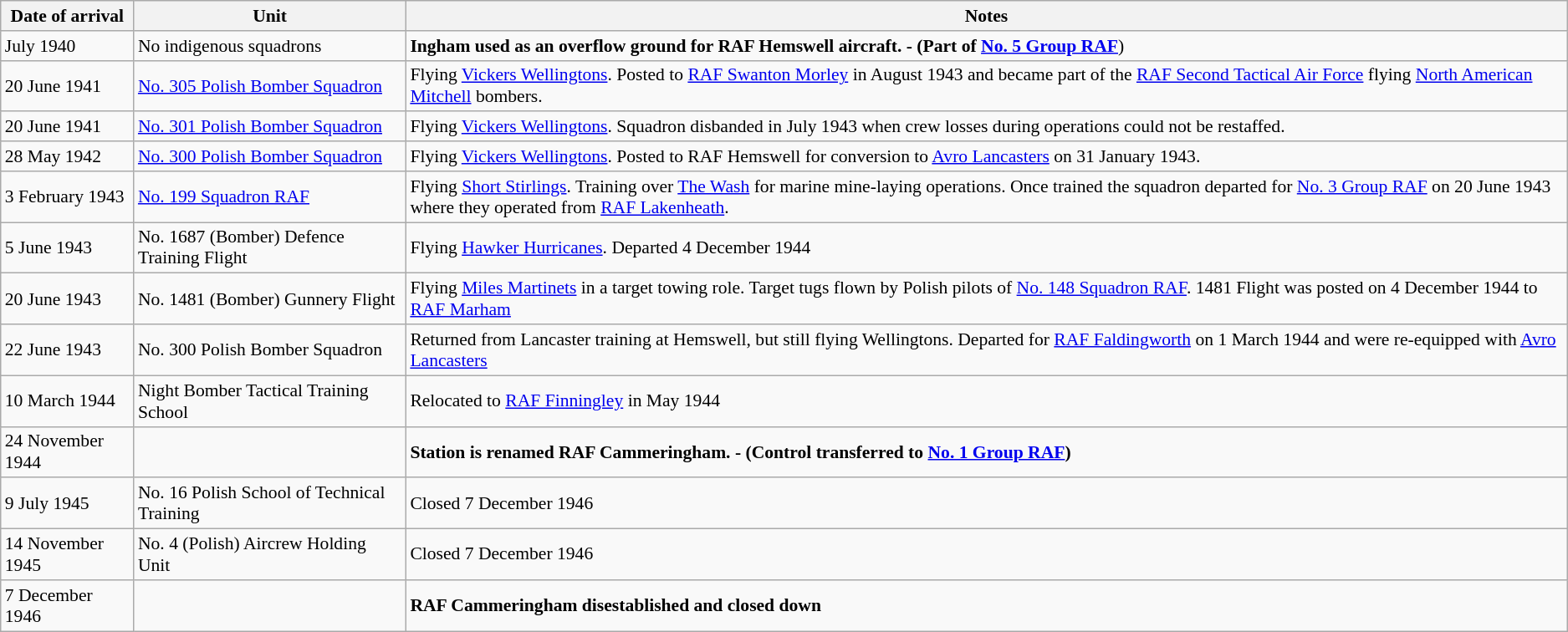<table class="wikitable" style="font-size:90%;">
<tr>
<th>Date of arrival</th>
<th>Unit</th>
<th>Notes</th>
</tr>
<tr>
<td>July 1940</td>
<td>No indigenous squadrons</td>
<td><strong>Ingham used as an overflow ground for RAF Hemswell aircraft. - (Part of <a href='#'>No. 5 Group RAF</a></strong>)</td>
</tr>
<tr>
<td>20 June 1941</td>
<td><a href='#'>No. 305 Polish Bomber Squadron</a></td>
<td>Flying <a href='#'>Vickers Wellingtons</a>.  Posted to <a href='#'>RAF Swanton Morley</a> in August 1943 and became part of the <a href='#'>RAF Second Tactical Air Force</a> flying <a href='#'>North American Mitchell</a> bombers.</td>
</tr>
<tr>
<td>20 June 1941</td>
<td><a href='#'>No. 301 Polish Bomber Squadron</a></td>
<td>Flying <a href='#'>Vickers Wellingtons</a>. Squadron disbanded in July 1943 when crew losses during operations could not be restaffed.</td>
</tr>
<tr>
<td>28 May 1942</td>
<td><a href='#'>No. 300 Polish Bomber Squadron</a></td>
<td>Flying <a href='#'>Vickers Wellingtons</a>.  Posted to RAF Hemswell for conversion to <a href='#'>Avro Lancasters</a> on 31 January 1943.</td>
</tr>
<tr>
<td>3 February 1943</td>
<td><a href='#'>No. 199 Squadron RAF</a></td>
<td>Flying <a href='#'>Short Stirlings</a>. Training over <a href='#'>The Wash</a> for marine mine-laying operations. Once trained the squadron departed for <a href='#'>No. 3 Group RAF</a> on 20 June 1943 where they operated from <a href='#'>RAF Lakenheath</a>.</td>
</tr>
<tr>
<td>5 June 1943</td>
<td>No. 1687 (Bomber) Defence Training Flight</td>
<td>Flying <a href='#'>Hawker Hurricanes</a>. Departed 4 December 1944</td>
</tr>
<tr>
<td>20 June 1943</td>
<td>No. 1481 (Bomber) Gunnery Flight</td>
<td>Flying <a href='#'>Miles Martinets</a> in a target towing role. Target tugs flown by Polish pilots of <a href='#'>No. 148 Squadron RAF</a>. 1481 Flight was posted on 4 December 1944 to <a href='#'>RAF Marham</a></td>
</tr>
<tr>
<td>22 June 1943</td>
<td>No. 300 Polish Bomber Squadron</td>
<td>Returned from Lancaster training at Hemswell, but still flying Wellingtons. Departed for <a href='#'>RAF Faldingworth</a> on 1 March 1944 and were re-equipped with <a href='#'>Avro Lancasters</a></td>
</tr>
<tr>
<td>10 March 1944</td>
<td>Night Bomber Tactical Training School</td>
<td>Relocated to <a href='#'>RAF Finningley</a> in May 1944</td>
</tr>
<tr>
<td>24 November 1944</td>
<td></td>
<td><strong>Station is renamed RAF Cammeringham. - (Control transferred to <a href='#'>No. 1 Group RAF</a>)</strong></td>
</tr>
<tr>
<td>9 July 1945</td>
<td>No. 16 Polish School of Technical Training</td>
<td>Closed 7 December 1946</td>
</tr>
<tr>
<td>14 November 1945</td>
<td>No. 4 (Polish) Aircrew Holding Unit</td>
<td>Closed 7 December 1946</td>
</tr>
<tr>
<td>7 December 1946</td>
<td></td>
<td><strong>RAF Cammeringham disestablished and closed down</strong></td>
</tr>
</table>
